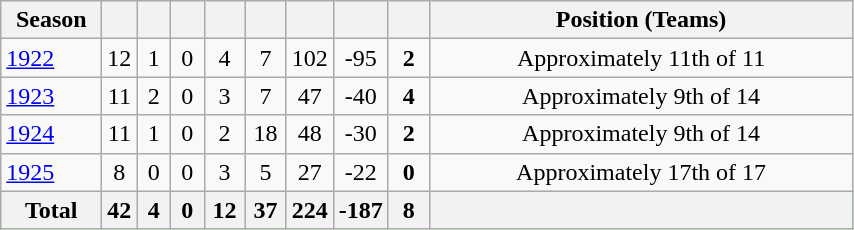<table class="wikitable" style="text-align:center;">
<tr>
<th width=60>Season</th>
<th width="15"></th>
<th width="15"></th>
<th width="15"></th>
<th width="20"></th>
<th width="20"></th>
<th width="20"></th>
<th width="20"></th>
<th width="20"></th>
<th width=275>Position (Teams)</th>
</tr>
<tr>
<td style="text-align:left;"><a href='#'>1922</a></td>
<td>12</td>
<td>1</td>
<td>0</td>
<td>4</td>
<td>7</td>
<td>102</td>
<td>-95</td>
<td><strong>2</strong></td>
<td>Approximately 11th of 11</td>
</tr>
<tr>
<td style="text-align:left;"><a href='#'>1923</a></td>
<td>11</td>
<td>2</td>
<td>0</td>
<td>3</td>
<td>7</td>
<td>47</td>
<td>-40</td>
<td><strong>4</strong></td>
<td>Approximately 9th of 14</td>
</tr>
<tr>
<td style="text-align:left;"><a href='#'>1924</a></td>
<td>11</td>
<td>1</td>
<td>0</td>
<td>2</td>
<td>18</td>
<td>48</td>
<td>-30</td>
<td><strong>2</strong></td>
<td>Approximately 9th of 14</td>
</tr>
<tr>
<td style="text-align:left;"><a href='#'>1925</a></td>
<td>8</td>
<td>0</td>
<td>0</td>
<td>3</td>
<td>5</td>
<td>27</td>
<td>-22</td>
<td><strong>0</strong></td>
<td>Approximately 17th of 17</td>
</tr>
<tr style="background: #ccffcc;">
<th style="text-align:centre;" 19colspan=2>Total</th>
<th>42</th>
<th>4</th>
<th>0</th>
<th>12</th>
<th>37</th>
<th>224</th>
<th>-187</th>
<th>8</th>
<th></th>
</tr>
</table>
